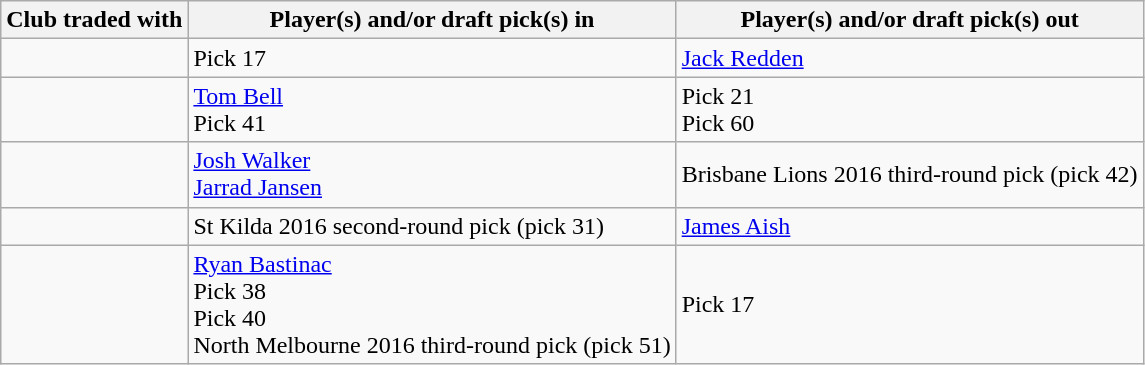<table class="wikitable plainrowheaders">
<tr>
<th scope="col"><strong>Club traded with</strong></th>
<th scope="col"><strong>Player(s) and/or draft pick(s) in</strong></th>
<th scope="col"><strong>Player(s) and/or draft pick(s) out</strong></th>
</tr>
<tr>
<td></td>
<td>Pick 17</td>
<td><a href='#'>Jack Redden</a></td>
</tr>
<tr>
<td></td>
<td><a href='#'>Tom Bell</a><br>Pick 41</td>
<td>Pick 21<br>Pick 60</td>
</tr>
<tr>
<td></td>
<td><a href='#'>Josh Walker</a><br><a href='#'>Jarrad Jansen</a></td>
<td>Brisbane Lions 2016 third-round pick (pick 42)</td>
</tr>
<tr>
<td></td>
<td>St Kilda 2016 second-round pick (pick 31)</td>
<td><a href='#'>James Aish</a></td>
</tr>
<tr>
<td></td>
<td><a href='#'>Ryan Bastinac</a><br>Pick 38<br>Pick 40<br>North Melbourne 2016 third-round pick (pick 51)</td>
<td>Pick 17</td>
</tr>
</table>
